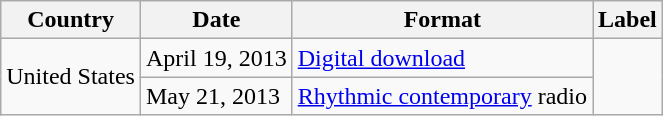<table class="wikitable">
<tr>
<th scope="col">Country</th>
<th scope="col">Date</th>
<th scope="col">Format</th>
<th scope="col">Label</th>
</tr>
<tr>
<td rowspan="2">United States</td>
<td>April 19, 2013</td>
<td><a href='#'>Digital download</a></td>
<td rowspan="2"></td>
</tr>
<tr>
<td>May 21, 2013</td>
<td><a href='#'>Rhythmic contemporary</a> radio</td>
</tr>
</table>
